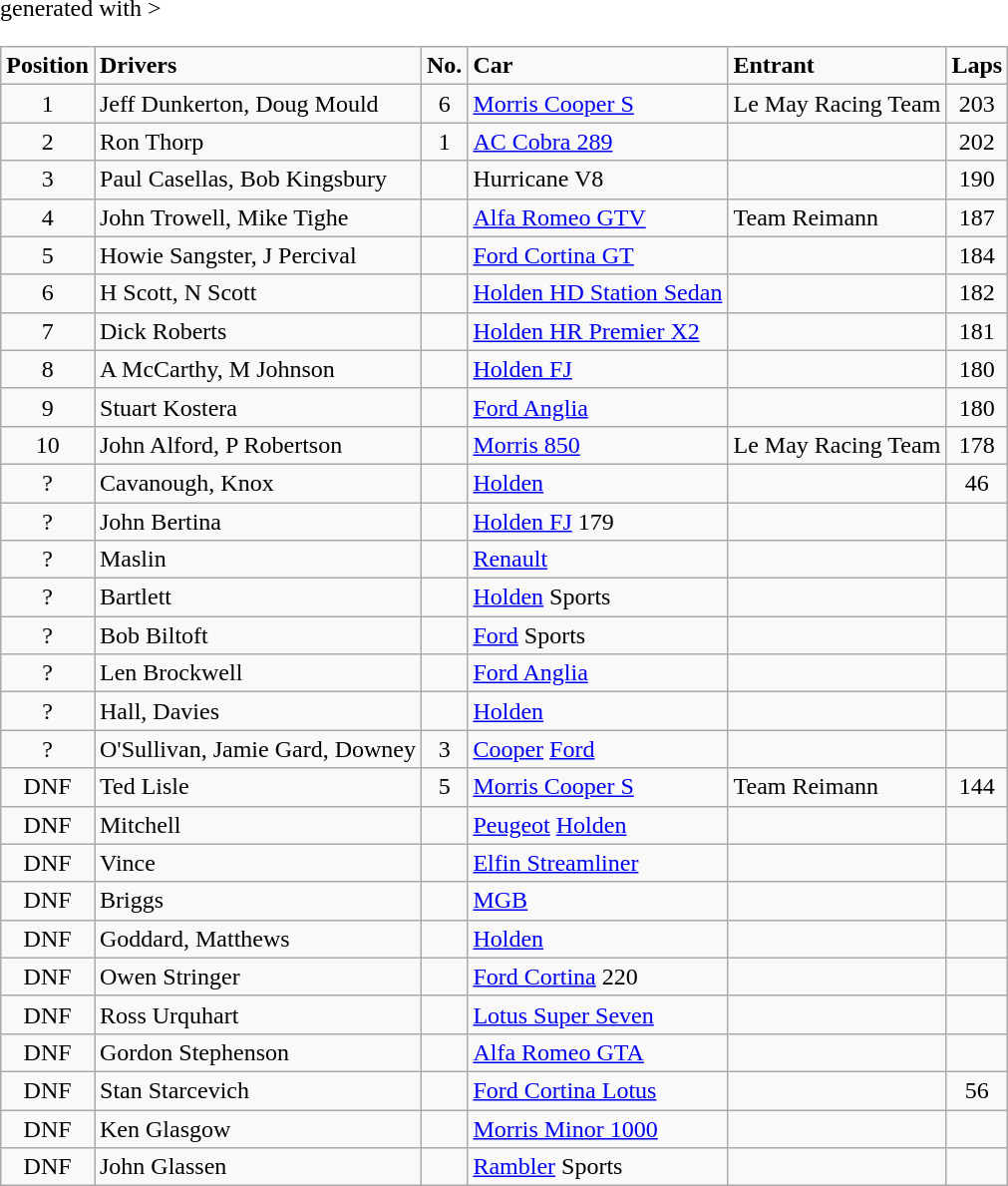<table class="wikitable" border="1" <hiddentext>generated with >
<tr style="font-weight:bold">
<td align="center">Position</td>
<td>Drivers</td>
<td align="center">No.</td>
<td>Car</td>
<td>Entrant</td>
<td align="center">Laps</td>
</tr>
<tr>
<td align="center">1</td>
<td>Jeff Dunkerton, Doug Mould</td>
<td align="center">6</td>
<td><a href='#'>Morris Cooper S</a></td>
<td>Le May Racing Team</td>
<td align="center">203</td>
</tr>
<tr>
<td align="center">2</td>
<td>Ron Thorp</td>
<td align="center">1</td>
<td><a href='#'>AC Cobra 289</a></td>
<td></td>
<td align="center">202</td>
</tr>
<tr>
<td align="center">3</td>
<td>Paul Casellas, Bob Kingsbury</td>
<td align="center"></td>
<td>Hurricane V8</td>
<td></td>
<td align="center">190</td>
</tr>
<tr>
<td align="center">4</td>
<td>John Trowell, Mike Tighe</td>
<td align="center"></td>
<td><a href='#'>Alfa Romeo GTV</a></td>
<td>Team Reimann</td>
<td align="center">187</td>
</tr>
<tr>
<td align="center">5</td>
<td>Howie Sangster, J Percival</td>
<td align="center"></td>
<td><a href='#'>Ford Cortina GT</a></td>
<td></td>
<td align="center">184</td>
</tr>
<tr>
<td align="center">6</td>
<td>H Scott, N Scott</td>
<td align="center"></td>
<td><a href='#'>Holden HD Station Sedan</a></td>
<td></td>
<td align="center">182</td>
</tr>
<tr>
<td align="center">7</td>
<td>Dick Roberts</td>
<td align="center"></td>
<td><a href='#'>Holden HR Premier X2</a></td>
<td></td>
<td align="center">181</td>
</tr>
<tr>
<td align="center">8</td>
<td>A McCarthy, M Johnson</td>
<td align="center"></td>
<td><a href='#'>Holden FJ</a></td>
<td></td>
<td align="center">180</td>
</tr>
<tr>
<td align="center">9</td>
<td>Stuart Kostera</td>
<td align="center"></td>
<td><a href='#'>Ford Anglia</a></td>
<td></td>
<td align="center">180</td>
</tr>
<tr>
<td align="center">10</td>
<td>John Alford, P Robertson</td>
<td align="center"></td>
<td><a href='#'>Morris 850</a></td>
<td>Le May Racing Team</td>
<td align="center">178</td>
</tr>
<tr>
<td align="center">?</td>
<td>Cavanough, Knox</td>
<td align="center"></td>
<td><a href='#'>Holden</a></td>
<td></td>
<td align="center">46</td>
</tr>
<tr>
<td align="center">?</td>
<td>John Bertina</td>
<td align="center"></td>
<td><a href='#'>Holden FJ</a> 179</td>
<td></td>
<td align="center"></td>
</tr>
<tr>
<td align="center">?</td>
<td>Maslin</td>
<td align="center"></td>
<td><a href='#'>Renault</a></td>
<td></td>
<td align="center"></td>
</tr>
<tr>
<td align="center">?</td>
<td>Bartlett</td>
<td align="center"></td>
<td><a href='#'>Holden</a> Sports</td>
<td></td>
<td align="center"></td>
</tr>
<tr>
<td align="center">?</td>
<td>Bob Biltoft</td>
<td align="center"></td>
<td><a href='#'>Ford</a> Sports</td>
<td></td>
<td align="center"></td>
</tr>
<tr>
<td align="center">?</td>
<td>Len Brockwell</td>
<td align="center"></td>
<td><a href='#'>Ford Anglia</a></td>
<td></td>
<td align="center"></td>
</tr>
<tr>
<td align="center">? </td>
<td>Hall, Davies</td>
<td align="center"></td>
<td><a href='#'>Holden</a></td>
<td></td>
<td align="center"></td>
</tr>
<tr>
<td align="center">? </td>
<td>O'Sullivan, Jamie Gard, Downey</td>
<td align="center">3</td>
<td><a href='#'>Cooper</a> <a href='#'>Ford</a></td>
<td></td>
<td align="center"></td>
</tr>
<tr>
<td align="center">DNF</td>
<td>Ted Lisle</td>
<td align="center">5</td>
<td><a href='#'>Morris Cooper S</a></td>
<td>Team Reimann</td>
<td align="center">144</td>
</tr>
<tr>
<td align="center">DNF</td>
<td>Mitchell</td>
<td align="center"></td>
<td><a href='#'>Peugeot</a> <a href='#'>Holden</a></td>
<td></td>
<td align="center"></td>
</tr>
<tr>
<td align="center">DNF</td>
<td>Vince</td>
<td align="center"></td>
<td><a href='#'>Elfin Streamliner</a></td>
<td></td>
<td align="center"></td>
</tr>
<tr>
<td align="center">DNF</td>
<td>Briggs</td>
<td align="center"></td>
<td><a href='#'>MGB</a></td>
<td></td>
<td align="center"></td>
</tr>
<tr>
<td align="center">DNF</td>
<td>Goddard, Matthews</td>
<td align="center"></td>
<td><a href='#'>Holden</a></td>
<td></td>
<td align="center"></td>
</tr>
<tr>
<td align="center">DNF</td>
<td>Owen Stringer</td>
<td align="center"></td>
<td><a href='#'>Ford Cortina</a> 220</td>
<td></td>
<td align="center"></td>
</tr>
<tr>
<td align="center">DNF</td>
<td>Ross Urquhart</td>
<td align="center"></td>
<td><a href='#'>Lotus Super Seven</a></td>
<td></td>
<td align="center"></td>
</tr>
<tr>
<td align="center">DNF</td>
<td>Gordon Stephenson</td>
<td align="center"></td>
<td><a href='#'>Alfa Romeo GTA</a></td>
<td></td>
<td align="center"></td>
</tr>
<tr>
<td align="center">DNF</td>
<td>Stan Starcevich</td>
<td align="center"></td>
<td><a href='#'>Ford Cortina Lotus</a></td>
<td></td>
<td align="center">56</td>
</tr>
<tr>
<td align="center">DNF</td>
<td>Ken Glasgow</td>
<td align="center"></td>
<td><a href='#'>Morris Minor 1000</a></td>
<td></td>
<td align="center"></td>
</tr>
<tr>
<td align="center">DNF</td>
<td>John Glassen</td>
<td align="center"></td>
<td><a href='#'>Rambler</a> Sports</td>
<td></td>
<td align="center"></td>
</tr>
</table>
